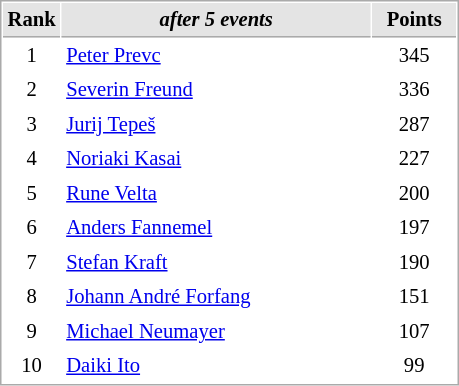<table cellspacing="1" cellpadding="3" style="border:1px solid #AAAAAA;font-size:86%">
<tr style="background-color: #E4E4E4;">
<th style="border-bottom:1px solid #AAAAAA; width: 10px;">Rank</th>
<th style="border-bottom:1px solid #AAAAAA; width: 200px;"><em>after 5 events</em></th>
<th style="border-bottom:1px solid #AAAAAA; width: 50px;">Points</th>
</tr>
<tr>
<td align=center>1</td>
<td> <a href='#'>Peter Prevc</a></td>
<td align=center>345</td>
</tr>
<tr>
<td align=center>2</td>
<td> <a href='#'>Severin Freund</a></td>
<td align=center>336</td>
</tr>
<tr>
<td align=center>3</td>
<td> <a href='#'>Jurij Tepeš</a></td>
<td align=center>287</td>
</tr>
<tr>
<td align=center>4</td>
<td> <a href='#'>Noriaki Kasai</a></td>
<td align=center>227</td>
</tr>
<tr>
<td align=center>5</td>
<td> <a href='#'>Rune Velta</a></td>
<td align=center>200</td>
</tr>
<tr>
<td align=center>6</td>
<td> <a href='#'>Anders Fannemel</a></td>
<td align=center>197</td>
</tr>
<tr>
<td align=center>7</td>
<td> <a href='#'>Stefan Kraft</a></td>
<td align=center>190</td>
</tr>
<tr>
<td align=center>8</td>
<td> <a href='#'>Johann André Forfang</a></td>
<td align=center>151</td>
</tr>
<tr>
<td align=center>9</td>
<td> <a href='#'>Michael Neumayer</a></td>
<td align=center>107</td>
</tr>
<tr>
<td align=center>10</td>
<td> <a href='#'>Daiki Ito</a></td>
<td align=center>99</td>
</tr>
</table>
